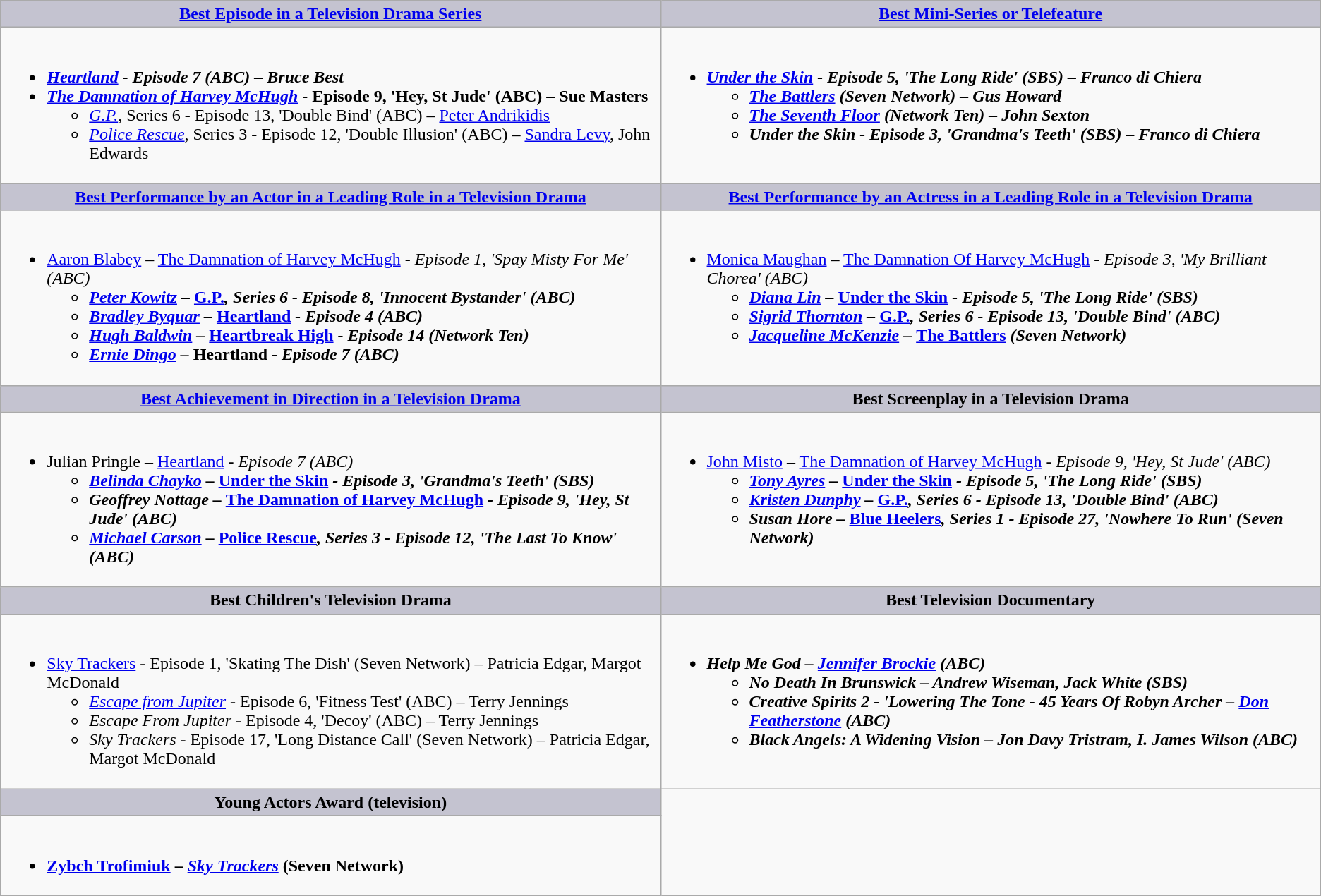<table class=wikitable style="width="100%">
<tr>
<th style="background:#C4C3D0;width:50%"><a href='#'>Best Episode in a Television Drama Series</a></th>
<th style="background:#C4C3D0;width:50%"><a href='#'>Best Mini-Series or Telefeature</a></th>
</tr>
<tr>
<td valign="top"><br><ul><li><strong><em><a href='#'>Heartland</a><em> - Episode 7 (ABC) – Bruce Best<strong></li><li></em></strong><a href='#'>The Damnation of Harvey McHugh</a></em> - Episode 9, 'Hey, St Jude' (ABC)  – Sue Masters</strong><ul><li><em><a href='#'>G.P.</a></em>, Series 6 - Episode 13, 'Double Bind' (ABC) – <a href='#'>Peter Andrikidis</a></li><li><em><a href='#'>Police Rescue</a></em>, Series 3 - Episode 12, 'Double Illusion' (ABC) – <a href='#'>Sandra Levy</a>, John Edwards</li></ul></li></ul></td>
<td valign="top"><br><ul><li><strong><em><a href='#'>Under the Skin</a><em> - Episode 5, 'The Long Ride' (SBS) – Franco di Chiera<strong><ul><li></em><a href='#'>The Battlers</a><em> (Seven Network) – Gus Howard</li><li></em><a href='#'>The Seventh Floor</a><em> (Network Ten) – John Sexton</li><li></em>Under the Skin<em> - Episode 3, 'Grandma's Teeth' (SBS) – Franco di Chiera</li></ul></li></ul></td>
</tr>
<tr>
<th style="background:#C4C3D0;width:50%"><a href='#'>Best Performance by an Actor in a Leading Role in a Television Drama</a></th>
<th style="background:#C4C3D0;width:50%"><a href='#'>Best Performance by an Actress in a Leading Role in a Television Drama</a></th>
</tr>
<tr>
<td valign="top"><br><ul><li></strong><a href='#'>Aaron Blabey</a> – </em><a href='#'>The Damnation of Harvey McHugh</a><em> - Episode 1, 'Spay Misty For Me' (ABC)<strong><ul><li><a href='#'>Peter Kowitz</a> – </em><a href='#'>G.P.</a><em>, Series 6 - Episode 8, 'Innocent Bystander' (ABC)</li><li><a href='#'>Bradley Byquar</a> – </em><a href='#'>Heartland</a><em> - Episode 4 (ABC)</li><li><a href='#'>Hugh Baldwin</a> – </em><a href='#'>Heartbreak High</a><em> - Episode 14 (Network Ten)</li><li><a href='#'>Ernie Dingo</a> – </em>Heartland<em> - Episode 7 (ABC)</li></ul></li></ul></td>
<td valign="top"><br><ul><li></strong><a href='#'>Monica Maughan</a> – </em><a href='#'>The Damnation Of Harvey McHugh</a><em> - Episode 3, 'My Brilliant Chorea' (ABC)<strong><ul><li><a href='#'>Diana Lin</a> – </em><a href='#'>Under the Skin</a><em> - Episode 5, 'The Long Ride' (SBS)</li><li><a href='#'>Sigrid Thornton</a> – </em><a href='#'>G.P.</a><em>, Series 6 - Episode 13, 'Double Bind' (ABC)</li><li><a href='#'>Jacqueline McKenzie</a> – </em><a href='#'>The Battlers</a><em> (Seven Network)</li></ul></li></ul></td>
</tr>
<tr>
<th style="background:#C4C3D0;width:50%"><a href='#'>Best Achievement in Direction in a Television Drama</a></th>
<th style="background:#C4C3D0;width:50%">Best Screenplay in a Television Drama</th>
</tr>
<tr>
<td valign="top"><br><ul><li></strong>Julian Pringle – </em><a href='#'>Heartland</a><em> - Episode 7 (ABC)<strong><ul><li><a href='#'>Belinda Chayko</a> – </em><a href='#'>Under the Skin</a><em> - Episode 3, 'Grandma's Teeth' (SBS)</li><li>Geoffrey Nottage – </em><a href='#'>The Damnation of Harvey McHugh</a><em> - Episode 9, 'Hey, St Jude' (ABC)</li><li><a href='#'>Michael Carson</a> – </em><a href='#'>Police Rescue</a><em>, Series 3 - Episode 12, 'The Last To Know' (ABC)</li></ul></li></ul></td>
<td valign="top"><br><ul><li></strong><a href='#'>John Misto</a> – </em><a href='#'>The Damnation of Harvey McHugh</a><em> - Episode 9, 'Hey, St Jude' (ABC)<strong><ul><li><a href='#'>Tony Ayres</a> – </em><a href='#'>Under the Skin</a><em> - Episode 5, 'The Long Ride' (SBS)</li><li><a href='#'>Kristen Dunphy</a> – </em><a href='#'>G.P.</a><em>, Series 6 - Episode 13, 'Double Bind' (ABC)</li><li>Susan Hore – </em><a href='#'>Blue Heelers</a><em>, Series 1 - Episode 27, 'Nowhere To Run' (Seven Network)</li></ul></li></ul></td>
</tr>
<tr>
<th style="background:#C4C3D0;width:50%">Best Children's Television Drama</th>
<th style="background:#C4C3D0;width:50%">Best Television Documentary</th>
</tr>
<tr>
<td valign="top"><br><ul><li></em></strong><a href='#'>Sky Trackers</a></em> - Episode 1, 'Skating The Dish' (Seven Network) – Patricia Edgar, Margot McDonald</strong><ul><li><em><a href='#'>Escape from Jupiter</a></em> - Episode 6, 'Fitness Test' (ABC) – Terry Jennings</li><li><em>Escape From Jupiter</em> - Episode 4, 'Decoy' (ABC) – Terry Jennings</li><li><em>Sky Trackers</em> - Episode 17, 'Long Distance Call' (Seven Network) – Patricia Edgar, Margot McDonald</li></ul></li></ul></td>
<td valign="top"><br><ul><li><strong><em>Help Me God<em> – <a href='#'>Jennifer Brockie</a> (ABC)<strong><ul><li></em>No Death In Brunswick<em> –  Andrew Wiseman, Jack White (SBS)</li><li></em>Creative Spirits 2 - 'Lowering The Tone - 45 Years Of Robyn Archer</strong> –  <a href='#'>Don Featherstone</a> (ABC)</li><li><em>Black Angels: A Widening Vision</em> –  Jon Davy Tristram, I. James Wilson (ABC)</li></ul></li></ul></td>
</tr>
<tr>
<th style="background:#C4C3D0;width:50%" ! style="width="50%">Young Actors Award (television)</th>
</tr>
<tr>
<td valign="top"><br><ul><li><strong><a href='#'>Zybch Trofimiuk</a> – <em><a href='#'>Sky Trackers</a></em> (Seven Network)</strong></li></ul></td>
</tr>
</table>
